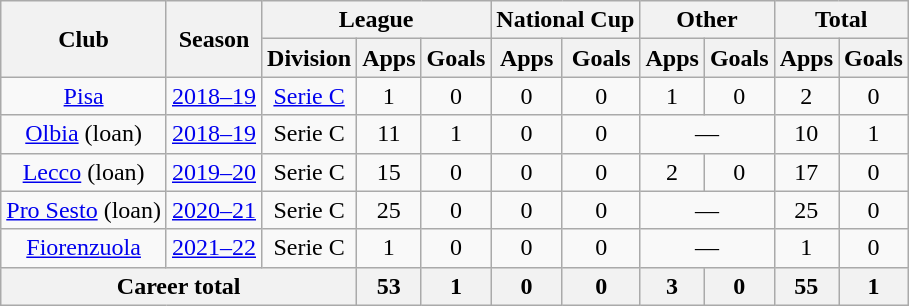<table class="wikitable" style="text-align:center">
<tr>
<th rowspan="2">Club</th>
<th rowspan="2">Season</th>
<th colspan="3">League</th>
<th colspan="2">National Cup</th>
<th colspan="2">Other</th>
<th colspan="2">Total</th>
</tr>
<tr>
<th>Division</th>
<th>Apps</th>
<th>Goals</th>
<th>Apps</th>
<th>Goals</th>
<th>Apps</th>
<th>Goals</th>
<th>Apps</th>
<th>Goals</th>
</tr>
<tr>
<td><a href='#'>Pisa</a></td>
<td><a href='#'>2018–19</a></td>
<td><a href='#'>Serie C</a></td>
<td>1</td>
<td>0</td>
<td>0</td>
<td>0</td>
<td>1</td>
<td>0</td>
<td>2</td>
<td>0</td>
</tr>
<tr>
<td><a href='#'>Olbia</a> (loan)</td>
<td><a href='#'>2018–19</a></td>
<td>Serie C</td>
<td>11</td>
<td>1</td>
<td>0</td>
<td>0</td>
<td colspan="2">—</td>
<td>10</td>
<td>1</td>
</tr>
<tr>
<td><a href='#'>Lecco</a> (loan)</td>
<td><a href='#'>2019–20</a></td>
<td>Serie C</td>
<td>15</td>
<td>0</td>
<td>0</td>
<td>0</td>
<td>2</td>
<td>0</td>
<td>17</td>
<td>0</td>
</tr>
<tr>
<td><a href='#'>Pro Sesto</a> (loan)</td>
<td><a href='#'>2020–21</a></td>
<td>Serie C</td>
<td>25</td>
<td>0</td>
<td>0</td>
<td>0</td>
<td colspan="2">—</td>
<td>25</td>
<td>0</td>
</tr>
<tr>
<td><a href='#'>Fiorenzuola</a></td>
<td><a href='#'>2021–22</a></td>
<td>Serie C</td>
<td>1</td>
<td>0</td>
<td>0</td>
<td>0</td>
<td colspan="2">—</td>
<td>1</td>
<td>0</td>
</tr>
<tr>
<th colspan="3">Career total</th>
<th>53</th>
<th>1</th>
<th>0</th>
<th>0</th>
<th>3</th>
<th>0</th>
<th>55</th>
<th>1</th>
</tr>
</table>
